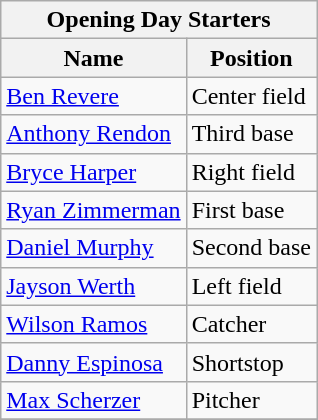<table class="wikitable" style="text-align:left">
<tr>
<th colspan="2">Opening Day Starters</th>
</tr>
<tr>
<th>Name</th>
<th>Position</th>
</tr>
<tr>
<td><a href='#'>Ben Revere</a></td>
<td>Center field</td>
</tr>
<tr>
<td><a href='#'>Anthony Rendon</a></td>
<td>Third base</td>
</tr>
<tr>
<td><a href='#'>Bryce Harper</a></td>
<td>Right field</td>
</tr>
<tr>
<td><a href='#'>Ryan Zimmerman</a></td>
<td>First base</td>
</tr>
<tr>
<td><a href='#'>Daniel Murphy</a></td>
<td>Second base</td>
</tr>
<tr>
<td><a href='#'>Jayson Werth</a></td>
<td>Left field</td>
</tr>
<tr>
<td><a href='#'>Wilson Ramos</a></td>
<td>Catcher</td>
</tr>
<tr>
<td><a href='#'>Danny Espinosa</a></td>
<td>Shortstop</td>
</tr>
<tr>
<td><a href='#'>Max Scherzer</a></td>
<td>Pitcher</td>
</tr>
<tr>
</tr>
</table>
